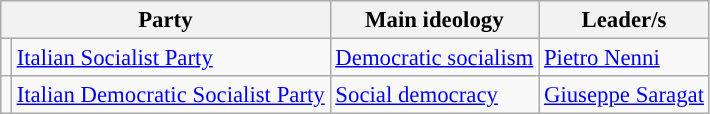<table class="wikitable" style="font-size:95%">
<tr>
<th colspan=2>Party</th>
<th>Main ideology</th>
<th>Leader/s</th>
</tr>
<tr>
<td></td>
<td><a href='#'>Italian Socialist Party</a></td>
<td><a href='#'>Democratic socialism</a></td>
<td><a href='#'>Pietro Nenni</a></td>
</tr>
<tr>
<td></td>
<td><a href='#'>Italian Democratic Socialist Party</a></td>
<td><a href='#'>Social democracy</a></td>
<td><a href='#'>Giuseppe Saragat</a></td>
</tr>
</table>
